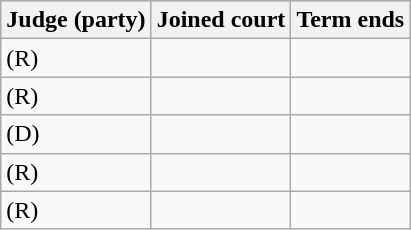<table class="wikitable" style="border-collapse:collapse;" style="text-align: center">
<tr bgcolor=#dedede>
<th>Judge (party)</th>
<th>Joined court</th>
<th>Term ends</th>
</tr>
<tr>
<td> (R)</td>
<td></td>
<td></td>
</tr>
<tr>
<td> (R)</td>
<td></td>
<td></td>
</tr>
<tr>
<td> (D)</td>
<td></td>
<td></td>
</tr>
<tr>
<td> (R)</td>
<td></td>
<td></td>
</tr>
<tr>
<td> (R)</td>
<td></td>
<td></td>
</tr>
</table>
